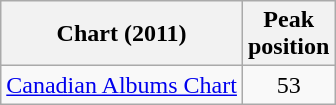<table class="wikitable sortable">
<tr>
<th>Chart (2011)</th>
<th>Peak<br>position</th>
</tr>
<tr>
<td><a href='#'>Canadian Albums Chart</a></td>
<td align="center">53</td>
</tr>
</table>
